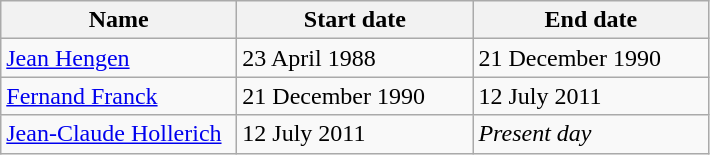<table class="wikitable">
<tr>
<th width=150>Name</th>
<th width=150>Start date</th>
<th width=150>End date</th>
</tr>
<tr>
<td><a href='#'>Jean Hengen</a></td>
<td>23 April 1988</td>
<td>21 December 1990</td>
</tr>
<tr>
<td><a href='#'>Fernand Franck</a></td>
<td>21 December 1990</td>
<td>12 July 2011</td>
</tr>
<tr>
<td><a href='#'>Jean-Claude Hollerich</a></td>
<td>12 July 2011</td>
<td><em>Present day</em></td>
</tr>
</table>
